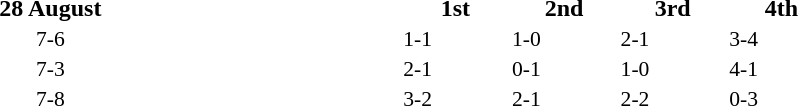<table width=60% cellspacing=1>
<tr>
<th width=20%></th>
<th width=12%>28 August</th>
<th width=20%></th>
<th width=8%>1st</th>
<th width=8%>2nd</th>
<th width=8%>3rd</th>
<th width=8%>4th</th>
</tr>
<tr style=font-size:90%>
<td align=right><strong></strong></td>
<td align=center>7-6</td>
<td></td>
<td>1-1</td>
<td>1-0</td>
<td>2-1</td>
<td>3-4</td>
</tr>
<tr style=font-size:90%>
<td align=right><strong></strong></td>
<td align=center>7-3</td>
<td></td>
<td>2-1</td>
<td>0-1</td>
<td>1-0</td>
<td>4-1</td>
</tr>
<tr style=font-size:90%>
<td align=right></td>
<td align=center>7-8</td>
<td><strong></strong></td>
<td>3-2</td>
<td>2-1</td>
<td>2-2</td>
<td>0-3</td>
</tr>
</table>
